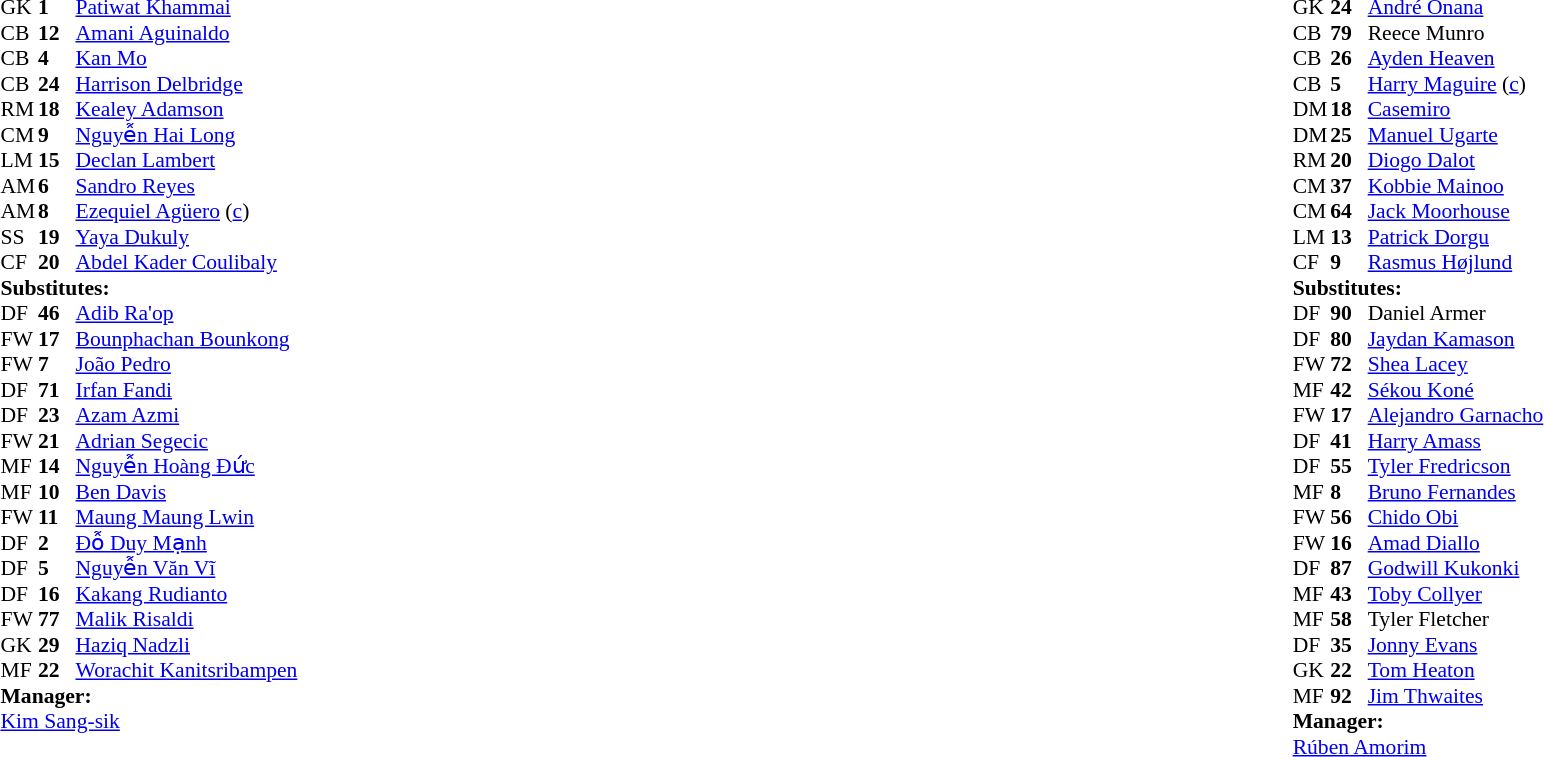<table width="100%">
<tr>
<td valign="top" width="40%"><br><table style="font-size:90%" cellspacing="0" cellpadding="0">
<tr>
<th width=25></th>
<th width=25></th>
</tr>
<tr>
<td>GK</td>
<td><strong>1</strong></td>
<td> <a href='#'>Patiwat Khammai</a></td>
<td></td>
<td></td>
</tr>
<tr>
<td>CB</td>
<td><strong>12</strong></td>
<td> <a href='#'>Amani Aguinaldo</a></td>
<td></td>
<td></td>
</tr>
<tr>
<td>CB</td>
<td><strong>4</strong></td>
<td> <a href='#'>Kan Mo</a></td>
<td></td>
<td></td>
</tr>
<tr>
<td>CB</td>
<td><strong>24</strong></td>
<td> <a href='#'>Harrison Delbridge</a></td>
</tr>
<tr>
<td>RM</td>
<td><strong>18</strong></td>
<td> <a href='#'>Kealey Adamson</a></td>
<td></td>
<td></td>
</tr>
<tr>
<td>CM</td>
<td><strong>9</strong></td>
<td> <a href='#'>Nguyễn Hai Long</a></td>
<td></td>
<td></td>
</tr>
<tr>
<td>LM</td>
<td><strong>15</strong></td>
<td> <a href='#'>Declan Lambert</a></td>
<td></td>
<td></td>
</tr>
<tr>
<td>AM</td>
<td><strong>6</strong></td>
<td> <a href='#'>Sandro Reyes</a></td>
<td></td>
<td></td>
</tr>
<tr>
<td>AM</td>
<td><strong>8</strong></td>
<td> <a href='#'>Ezequiel Agüero</a> (<a href='#'>c</a>)</td>
<td></td>
<td></td>
</tr>
<tr>
<td>SS</td>
<td><strong>19</strong></td>
<td> <a href='#'>Yaya Dukuly</a></td>
<td></td>
<td></td>
</tr>
<tr>
<td>CF</td>
<td><strong>20</strong></td>
<td> <a href='#'>Abdel Kader Coulibaly</a></td>
<td></td>
<td></td>
</tr>
<tr>
<td colspan=3><strong>Substitutes:</strong></td>
</tr>
<tr>
<td>DF</td>
<td><strong>46</strong></td>
<td> <a href='#'>Adib Ra'op</a></td>
<td></td>
<td></td>
<td></td>
</tr>
<tr>
<td>FW</td>
<td><strong>17</strong></td>
<td> <a href='#'>Bounphachan Bounkong</a></td>
<td></td>
<td></td>
<td></td>
</tr>
<tr>
<td>FW</td>
<td><strong>7</strong></td>
<td> <a href='#'>João Pedro</a></td>
<td></td>
<td></td>
<td></td>
</tr>
<tr>
<td>DF</td>
<td><strong>71</strong></td>
<td> <a href='#'>Irfan Fandi</a></td>
<td></td>
<td></td>
<td></td>
</tr>
<tr>
<td>DF</td>
<td><strong>23</strong></td>
<td> <a href='#'>Azam Azmi</a></td>
<td></td>
<td></td>
<td></td>
</tr>
<tr>
<td>FW</td>
<td><strong>21</strong></td>
<td> <a href='#'>Adrian Segecic</a></td>
<td></td>
<td></td>
</tr>
<tr>
<td>MF</td>
<td><strong>14</strong></td>
<td> <a href='#'>Nguyễn Hoàng Đức</a></td>
<td></td>
<td></td>
</tr>
<tr>
<td>MF</td>
<td><strong>10</strong></td>
<td> <a href='#'>Ben Davis</a></td>
<td></td>
<td></td>
</tr>
<tr>
<td>FW</td>
<td><strong>11</strong></td>
<td> <a href='#'>Maung Maung Lwin</a></td>
<td></td>
<td></td>
</tr>
<tr>
<td>DF</td>
<td><strong>2</strong></td>
<td> <a href='#'>Đỗ Duy Mạnh</a></td>
<td></td>
<td></td>
</tr>
<tr>
<td>DF</td>
<td><strong>5</strong></td>
<td> <a href='#'>Nguyễn Văn Vĩ</a></td>
<td></td>
<td></td>
</tr>
<tr>
<td>DF</td>
<td><strong>16</strong></td>
<td> <a href='#'>Kakang Rudianto</a></td>
<td></td>
<td></td>
</tr>
<tr>
<td>FW</td>
<td><strong>77</strong></td>
<td> <a href='#'>Malik Risaldi</a></td>
<td></td>
<td></td>
</tr>
<tr>
<td>GK</td>
<td><strong>29</strong></td>
<td> <a href='#'>Haziq Nadzli</a></td>
<td></td>
<td></td>
</tr>
<tr>
<td>MF</td>
<td><strong>22</strong></td>
<td> <a href='#'>Worachit Kanitsribampen</a></td>
<td></td>
<td></td>
</tr>
<tr>
<td colspan=3><strong>Manager:</strong></td>
</tr>
<tr>
<td colspan=3> <a href='#'>Kim Sang-sik</a></td>
</tr>
</table>
</td>
<td valign="top"></td>
<td valign="top" width="50%"><br><table style="font-size:90%;margin:auto" cellspacing="0" cellpadding="0">
<tr>
<th width=25></th>
<th width=25></th>
</tr>
<tr>
<td>GK</td>
<td><strong>24</strong></td>
<td> <a href='#'>André Onana</a></td>
<td></td>
<td></td>
</tr>
<tr>
<td>CB</td>
<td><strong>79</strong></td>
<td> Reece Munro</td>
<td></td>
<td></td>
</tr>
<tr>
<td>CB</td>
<td><strong>26</strong></td>
<td> <a href='#'>Ayden Heaven</a></td>
<td></td>
<td></td>
</tr>
<tr>
<td>CB</td>
<td><strong>5</strong></td>
<td> <a href='#'>Harry Maguire</a> (<a href='#'>c</a>)</td>
<td></td>
<td></td>
</tr>
<tr>
<td>DM</td>
<td><strong>18</strong></td>
<td> <a href='#'>Casemiro</a></td>
<td></td>
<td></td>
</tr>
<tr>
<td>DM</td>
<td><strong>25</strong></td>
<td> <a href='#'>Manuel Ugarte</a></td>
<td></td>
<td></td>
</tr>
<tr>
<td>RM</td>
<td><strong>20</strong></td>
<td> <a href='#'>Diogo Dalot</a></td>
<td></td>
<td></td>
</tr>
<tr>
<td>CM</td>
<td><strong>37</strong></td>
<td> <a href='#'>Kobbie Mainoo</a></td>
<td></td>
<td></td>
</tr>
<tr>
<td>CM</td>
<td><strong>64</strong></td>
<td> <a href='#'>Jack Moorhouse</a></td>
<td></td>
<td></td>
</tr>
<tr>
<td>LM</td>
<td><strong>13</strong></td>
<td> <a href='#'>Patrick Dorgu</a></td>
<td></td>
<td></td>
</tr>
<tr>
<td>CF</td>
<td><strong>9</strong></td>
<td> <a href='#'>Rasmus Højlund</a></td>
<td></td>
<td></td>
</tr>
<tr>
<td colspan=3><strong>Substitutes:</strong></td>
</tr>
<tr>
<td>DF</td>
<td><strong>90</strong></td>
<td> Daniel Armer</td>
<td></td>
<td></td>
<td></td>
</tr>
<tr>
<td>DF</td>
<td><strong>80</strong></td>
<td> <a href='#'>Jaydan Kamason</a></td>
<td></td>
<td></td>
<td></td>
</tr>
<tr>
<td>FW</td>
<td><strong>72</strong></td>
<td> <a href='#'>Shea Lacey</a></td>
<td></td>
<td></td>
<td></td>
</tr>
<tr>
<td>MF</td>
<td><strong>42</strong></td>
<td> <a href='#'>Sékou Koné</a></td>
<td></td>
<td></td>
<td></td>
</tr>
<tr>
<td>FW</td>
<td><strong>17</strong></td>
<td> <a href='#'>Alejandro Garnacho</a></td>
<td></td>
<td></td>
</tr>
<tr>
<td>DF</td>
<td><strong>41</strong></td>
<td> <a href='#'>Harry Amass</a></td>
<td></td>
<td></td>
</tr>
<tr>
<td>DF</td>
<td><strong>55</strong></td>
<td> <a href='#'>Tyler Fredricson</a></td>
<td></td>
<td></td>
</tr>
<tr>
<td>MF</td>
<td><strong>8</strong></td>
<td> <a href='#'>Bruno Fernandes</a></td>
<td></td>
<td></td>
</tr>
<tr>
<td>FW</td>
<td><strong>56</strong></td>
<td> <a href='#'>Chido Obi</a></td>
<td></td>
<td></td>
</tr>
<tr>
<td>FW</td>
<td><strong>16</strong></td>
<td> <a href='#'>Amad Diallo</a></td>
<td></td>
<td></td>
</tr>
<tr>
<td>DF</td>
<td><strong>87</strong></td>
<td> <a href='#'>Godwill Kukonki</a></td>
<td></td>
<td></td>
</tr>
<tr>
<td>MF</td>
<td><strong>43</strong></td>
<td> <a href='#'>Toby Collyer</a></td>
<td></td>
<td></td>
</tr>
<tr>
<td>MF</td>
<td><strong>58</strong></td>
<td> Tyler Fletcher</td>
<td></td>
<td></td>
<td></td>
</tr>
<tr>
<td>DF</td>
<td><strong>35</strong></td>
<td> <a href='#'>Jonny Evans</a></td>
<td></td>
<td></td>
</tr>
<tr>
<td>GK</td>
<td><strong>22</strong></td>
<td> <a href='#'>Tom Heaton</a></td>
<td></td>
<td></td>
</tr>
<tr>
<td>MF</td>
<td><strong>92</strong></td>
<td> <a href='#'>Jim Thwaites</a></td>
<td></td>
<td></td>
</tr>
<tr>
<td colspan=3><strong>Manager:</strong></td>
</tr>
<tr>
<td colspan=3> <a href='#'>Rúben Amorim</a></td>
</tr>
</table>
</td>
</tr>
</table>
